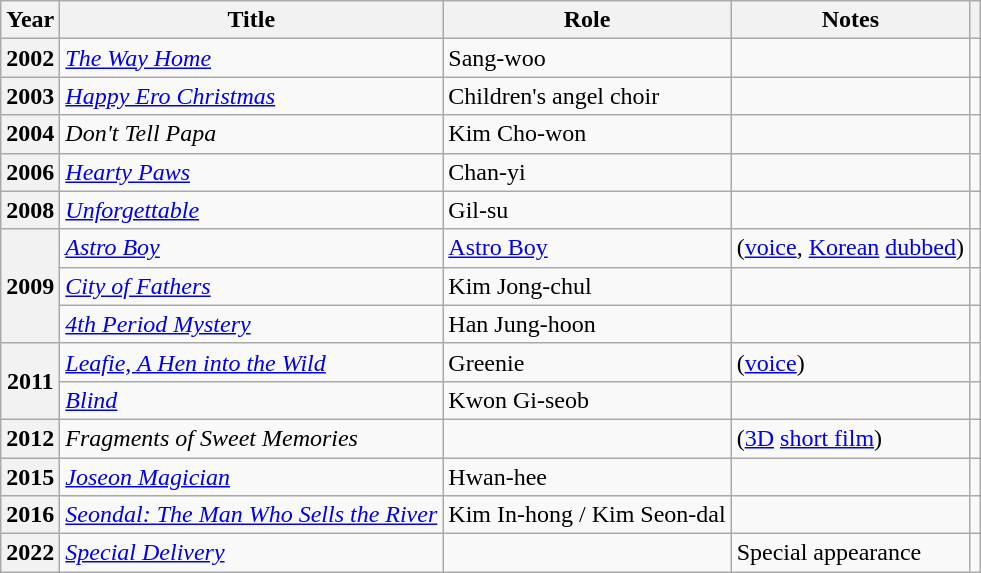<table class="wikitable plainrowheaders sortable">
<tr>
<th scope="col">Year</th>
<th scope="col">Title</th>
<th scope="col">Role</th>
<th scope="col">Notes</th>
<th scope="col" class="unsortable"></th>
</tr>
<tr>
<th scope="row">2002</th>
<td><em><a href='#'>The Way Home</a></em></td>
<td>Sang-woo</td>
<td></td>
<td style="text-align:center"></td>
</tr>
<tr>
<th scope="row">2003</th>
<td><em><a href='#'>Happy Ero Christmas</a></em></td>
<td>Children's angel choir</td>
<td></td>
<td style="text-align:center"></td>
</tr>
<tr>
<th scope="row">2004</th>
<td><em>Don't Tell Papa</em></td>
<td>Kim Cho-won</td>
<td></td>
<td style="text-align:center"></td>
</tr>
<tr>
<th scope="row">2006</th>
<td><em><a href='#'>Hearty Paws</a></em></td>
<td>Chan-yi</td>
<td></td>
<td style="text-align:center"></td>
</tr>
<tr>
<th scope="row">2008</th>
<td><em><a href='#'>Unforgettable</a></em></td>
<td>Gil-su</td>
<td></td>
<td style="text-align:center"></td>
</tr>
<tr>
<th scope="row" rowspan="3">2009</th>
<td><em><a href='#'>Astro Boy</a></em></td>
<td><a href='#'>Astro Boy</a></td>
<td>(<a href='#'>voice</a>, <a href='#'>Korean</a> <a href='#'>dubbed</a>)</td>
<td style="text-align:center"></td>
</tr>
<tr>
<td><em><a href='#'>City of Fathers</a></em></td>
<td>Kim Jong-chul</td>
<td></td>
<td style="text-align:center"></td>
</tr>
<tr>
<td><em><a href='#'>4th Period Mystery</a></em></td>
<td>Han Jung-hoon</td>
<td></td>
<td style="text-align:center"></td>
</tr>
<tr>
<th scope="row" rowspan="2">2011</th>
<td><em><a href='#'>Leafie, A Hen into the Wild</a></em></td>
<td>Greenie</td>
<td>(<a href='#'>voice</a>)</td>
<td style="text-align:center"></td>
</tr>
<tr>
<td><em><a href='#'>Blind</a></em></td>
<td>Kwon Gi-seob</td>
<td></td>
<td style="text-align:center"></td>
</tr>
<tr>
<th scope="row">2012</th>
<td><em>Fragments of Sweet Memories</em></td>
<td></td>
<td>(<a href='#'>3D</a> <a href='#'>short film</a>)</td>
<td style="text-align:center"></td>
</tr>
<tr>
<th scope="row">2015</th>
<td><em><a href='#'>Joseon Magician</a></em></td>
<td>Hwan-hee</td>
<td></td>
<td style="text-align:center"></td>
</tr>
<tr>
<th scope="row">2016</th>
<td><em><a href='#'>Seondal: The Man Who Sells the River</a></em></td>
<td>Kim In-hong / Kim Seon-dal</td>
<td></td>
<td style="text-align:center"></td>
</tr>
<tr>
<th scope="row">2022</th>
<td><em><a href='#'>Special Delivery</a></em></td>
<td></td>
<td>Special appearance</td>
<td style="text-align:center"></td>
</tr>
</table>
